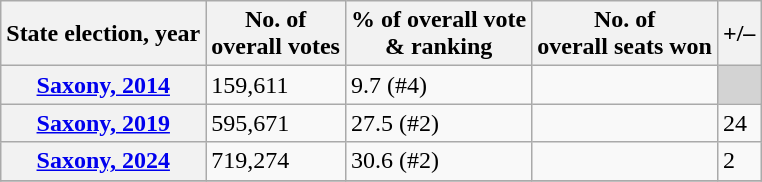<table class=wikitable>
<tr>
<th>State election, year</th>
<th>No. of<br>overall votes</th>
<th>% of overall vote<br> & ranking</th>
<th>No. of<br>overall seats won</th>
<th>+/–</th>
</tr>
<tr>
<th><a href='#'>Saxony, 2014</a></th>
<td>159,611</td>
<td>9.7 (#4)</td>
<td></td>
<td style="background:lightgrey;"></td>
</tr>
<tr>
<th><a href='#'>Saxony, 2019</a></th>
<td>595,671</td>
<td>27.5 (#2)</td>
<td></td>
<td> 24</td>
</tr>
<tr>
<th><a href='#'>Saxony, 2024</a></th>
<td>719,274</td>
<td>30.6 (#2)</td>
<td></td>
<td> 2</td>
</tr>
<tr>
</tr>
</table>
